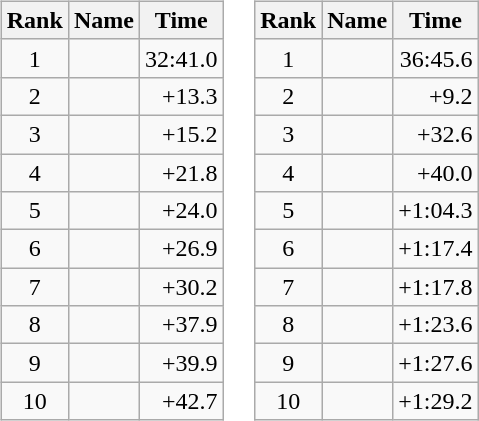<table border="0">
<tr>
<td valign="top"><br><table class="wikitable">
<tr>
<th>Rank</th>
<th>Name</th>
<th>Time</th>
</tr>
<tr>
<td style="text-align:center;">1</td>
<td></td>
<td align="right">32:41.0</td>
</tr>
<tr>
<td style="text-align:center;">2</td>
<td></td>
<td align="right">+13.3</td>
</tr>
<tr>
<td style="text-align:center;">3</td>
<td></td>
<td align="right">+15.2</td>
</tr>
<tr>
<td style="text-align:center;">4</td>
<td></td>
<td align="right">+21.8</td>
</tr>
<tr>
<td style="text-align:center;">5</td>
<td></td>
<td align="right">+24.0</td>
</tr>
<tr>
<td style="text-align:center;">6</td>
<td></td>
<td align="right">+26.9</td>
</tr>
<tr>
<td style="text-align:center;">7</td>
<td></td>
<td align="right">+30.2</td>
</tr>
<tr>
<td style="text-align:center;">8</td>
<td></td>
<td align="right">+37.9</td>
</tr>
<tr>
<td style="text-align:center;">9</td>
<td></td>
<td align="right">+39.9</td>
</tr>
<tr>
<td style="text-align:center;">10</td>
<td></td>
<td align="right">+42.7</td>
</tr>
</table>
</td>
<td valign="top"><br><table class="wikitable">
<tr>
<th>Rank</th>
<th>Name</th>
<th>Time</th>
</tr>
<tr>
<td style="text-align:center;">1</td>
<td></td>
<td align="right">36:45.6</td>
</tr>
<tr>
<td style="text-align:center;">2</td>
<td></td>
<td align="right">+9.2</td>
</tr>
<tr>
<td style="text-align:center;">3</td>
<td></td>
<td align="right">+32.6</td>
</tr>
<tr>
<td style="text-align:center;">4</td>
<td></td>
<td align="right">+40.0</td>
</tr>
<tr>
<td style="text-align:center;">5</td>
<td></td>
<td align="right">+1:04.3</td>
</tr>
<tr>
<td style="text-align:center;">6</td>
<td></td>
<td align="right">+1:17.4</td>
</tr>
<tr>
<td style="text-align:center;">7</td>
<td></td>
<td align="right">+1:17.8</td>
</tr>
<tr>
<td style="text-align:center;">8</td>
<td></td>
<td align="right">+1:23.6</td>
</tr>
<tr>
<td style="text-align:center;">9</td>
<td></td>
<td align="right">+1:27.6</td>
</tr>
<tr>
<td style="text-align:center;">10</td>
<td></td>
<td align="right">+1:29.2</td>
</tr>
</table>
</td>
</tr>
</table>
